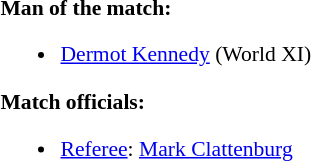<table width=82% style="font-size: 90%">
<tr>
<td width=50% valign=top><br><strong>Man of the match:</strong><ul><li><a href='#'>Dermot Kennedy</a> (World XI)</li></ul><strong>Match officials:</strong><ul><li><a href='#'>Referee</a>: <a href='#'>Mark Clattenburg</a></li></ul></td>
</tr>
</table>
